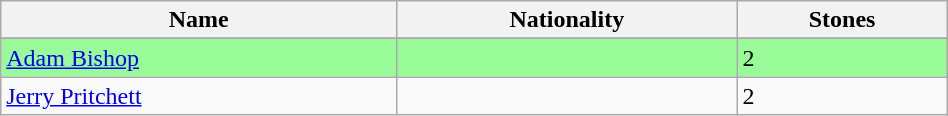<table class="wikitable" style="display: inline-table; width: 50%;">
<tr>
<th>Name</th>
<th>Nationality</th>
<th>Stones</th>
</tr>
<tr>
</tr>
<tr style="background:palegreen">
<td><a href='#'>Adam Bishop</a></td>
<td></td>
<td>2</td>
</tr>
<tr>
<td><a href='#'>Jerry Pritchett</a></td>
<td></td>
<td>2</td>
</tr>
</table>
